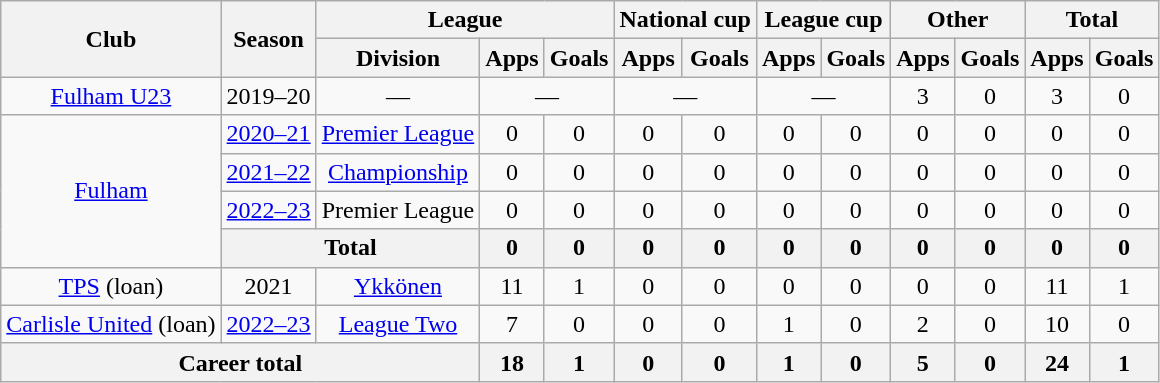<table class=wikitable style="text-align:center">
<tr>
<th rowspan="2">Club</th>
<th rowspan="2">Season</th>
<th colspan="3">League</th>
<th colspan="2">National cup</th>
<th colspan="2">League cup</th>
<th colspan="2">Other</th>
<th colspan="2">Total</th>
</tr>
<tr>
<th>Division</th>
<th>Apps</th>
<th>Goals</th>
<th>Apps</th>
<th>Goals</th>
<th>Apps</th>
<th>Goals</th>
<th>Apps</th>
<th>Goals</th>
<th>Apps</th>
<th>Goals</th>
</tr>
<tr>
<td><a href='#'>Fulham U23</a></td>
<td>2019–20</td>
<td>—</td>
<td colspan="2">—</td>
<td colspan="2">—</td>
<td colspan="2">—</td>
<td>3</td>
<td>0</td>
<td>3</td>
<td>0</td>
</tr>
<tr>
<td rowspan="4"><a href='#'>Fulham</a></td>
<td><a href='#'>2020–21</a></td>
<td><a href='#'>Premier League</a></td>
<td>0</td>
<td>0</td>
<td>0</td>
<td>0</td>
<td>0</td>
<td>0</td>
<td>0</td>
<td>0</td>
<td>0</td>
<td>0</td>
</tr>
<tr>
<td><a href='#'>2021–22</a></td>
<td><a href='#'>Championship</a></td>
<td>0</td>
<td>0</td>
<td>0</td>
<td>0</td>
<td>0</td>
<td>0</td>
<td>0</td>
<td>0</td>
<td>0</td>
<td>0</td>
</tr>
<tr>
<td><a href='#'>2022–23</a></td>
<td>Premier League</td>
<td>0</td>
<td>0</td>
<td>0</td>
<td>0</td>
<td>0</td>
<td>0</td>
<td>0</td>
<td>0</td>
<td>0</td>
<td>0</td>
</tr>
<tr>
<th colspan="2">Total</th>
<th>0</th>
<th>0</th>
<th>0</th>
<th>0</th>
<th>0</th>
<th>0</th>
<th>0</th>
<th>0</th>
<th>0</th>
<th>0</th>
</tr>
<tr>
<td><a href='#'>TPS</a> (loan)</td>
<td>2021</td>
<td><a href='#'>Ykkönen</a></td>
<td>11</td>
<td>1</td>
<td>0</td>
<td>0</td>
<td>0</td>
<td>0</td>
<td>0</td>
<td>0</td>
<td>11</td>
<td>1</td>
</tr>
<tr>
<td><a href='#'>Carlisle United</a> (loan)</td>
<td><a href='#'>2022–23</a></td>
<td><a href='#'>League Two</a></td>
<td>7</td>
<td>0</td>
<td>0</td>
<td>0</td>
<td>1</td>
<td>0</td>
<td>2</td>
<td>0</td>
<td>10</td>
<td>0</td>
</tr>
<tr>
<th colspan="3">Career total</th>
<th>18</th>
<th>1</th>
<th>0</th>
<th>0</th>
<th>1</th>
<th>0</th>
<th>5</th>
<th>0</th>
<th>24</th>
<th>1</th>
</tr>
</table>
